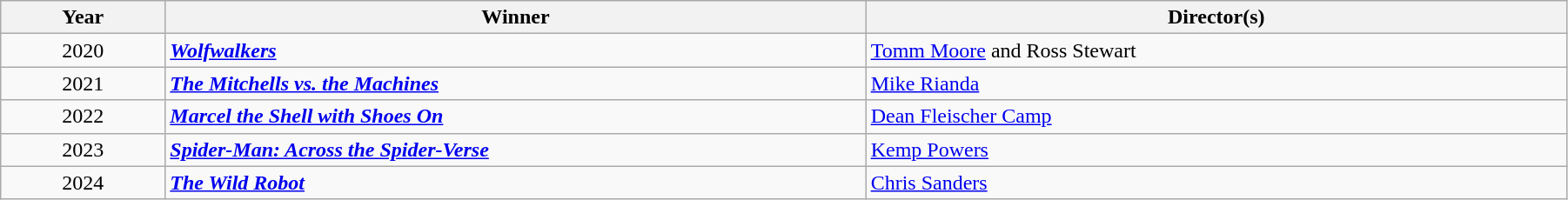<table class="wikitable" width="95%" cellpadding="5">
<tr>
<th width="100"><strong>Year</strong></th>
<th width="450"><strong>Winner</strong></th>
<th width="450"><strong>Director(s)</strong></th>
</tr>
<tr>
<td style="text-align:center;">2020</td>
<td><strong><em><a href='#'>Wolfwalkers</a></em></strong></td>
<td><a href='#'>Tomm Moore</a> and Ross Stewart</td>
</tr>
<tr>
<td style="text-align:center;">2021</td>
<td><strong><em><a href='#'>The Mitchells vs. the Machines</a></em></strong></td>
<td><a href='#'>Mike Rianda</a></td>
</tr>
<tr>
<td style="text-align:center;">2022</td>
<td><strong><em><a href='#'>Marcel the Shell with Shoes On</a></em></strong></td>
<td><a href='#'>Dean Fleischer Camp</a></td>
</tr>
<tr>
<td style="text-align:center;">2023</td>
<td><strong><em><a href='#'>Spider-Man: Across the Spider-Verse</a></em></strong></td>
<td><a href='#'>Kemp Powers</a></td>
</tr>
<tr>
<td style="text-align:center;">2024</td>
<td><strong><em><a href='#'>The Wild Robot</a></em></strong></td>
<td><a href='#'>Chris Sanders</a></td>
</tr>
</table>
